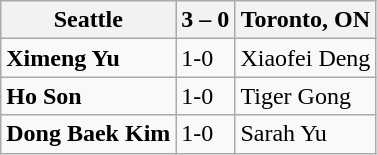<table class="wikitable">
<tr>
<th>Seattle</th>
<th>3 – 0</th>
<th>Toronto, ON</th>
</tr>
<tr>
<td><strong>Ximeng Yu</strong></td>
<td>1-0</td>
<td>Xiaofei Deng</td>
</tr>
<tr>
<td><strong>Ho Son</strong></td>
<td>1-0</td>
<td>Tiger Gong</td>
</tr>
<tr>
<td><strong>Dong Baek Kim</strong></td>
<td>1-0</td>
<td>Sarah Yu</td>
</tr>
</table>
